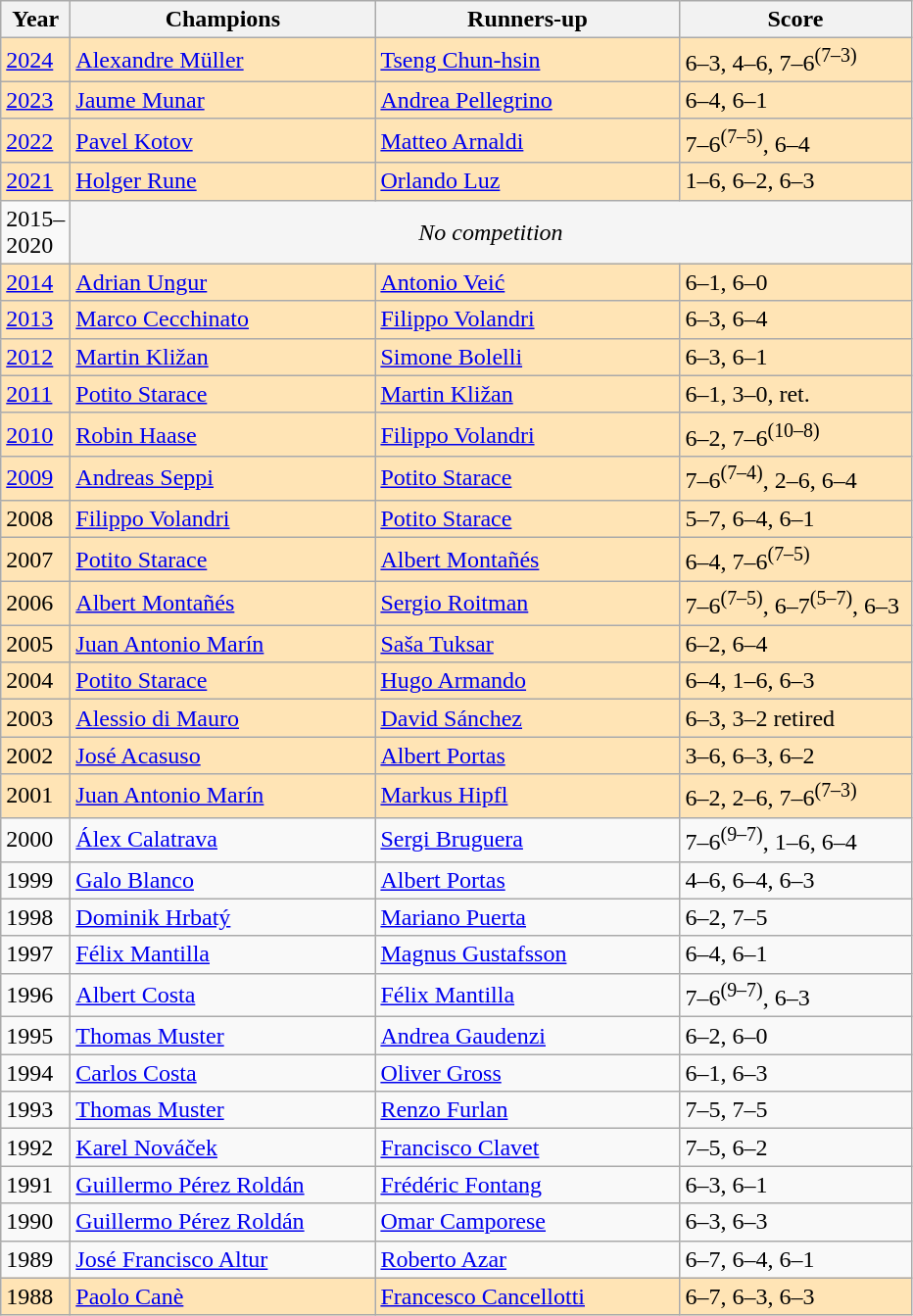<table class="wikitable">
<tr>
<th style="width:40px">Year</th>
<th style="width:200px">Champions</th>
<th style="width:200px">Runners-up</th>
<th style="width:150px" class="unsortable">Score</th>
</tr>
<tr bgcolor="moccasin">
<td><a href='#'>2024</a></td>
<td> <a href='#'>Alexandre Müller</a></td>
<td> <a href='#'>Tseng Chun-hsin</a></td>
<td>6–3, 4–6, 7–6<sup>(7–3)</sup></td>
</tr>
<tr bgcolor="moccasin">
<td><a href='#'>2023</a></td>
<td> <a href='#'>Jaume Munar</a></td>
<td> <a href='#'>Andrea Pellegrino</a></td>
<td>6–4, 6–1</td>
</tr>
<tr bgcolor="moccasin">
<td><a href='#'>2022</a></td>
<td> <a href='#'>Pavel Kotov</a></td>
<td> <a href='#'>Matteo Arnaldi</a></td>
<td>7–6<sup>(7–5)</sup>, 6–4</td>
</tr>
<tr bgcolor="moccasin">
<td><a href='#'>2021</a></td>
<td> <a href='#'>Holger Rune</a></td>
<td> <a href='#'>Orlando Luz</a></td>
<td>1–6, 6–2, 6–3</td>
</tr>
<tr>
<td>2015–2020</td>
<td align="center" bgcolor="#f5f5f5" colspan="4"><em>No competition</em></td>
</tr>
<tr bgcolor="moccasin">
<td><a href='#'>2014</a></td>
<td> <a href='#'>Adrian Ungur</a></td>
<td> <a href='#'>Antonio Veić</a></td>
<td>6–1, 6–0</td>
</tr>
<tr bgcolor="moccasin">
<td><a href='#'>2013</a></td>
<td> <a href='#'>Marco Cecchinato</a></td>
<td> <a href='#'>Filippo Volandri</a></td>
<td>6–3, 6–4</td>
</tr>
<tr bgcolor="moccasin">
<td><a href='#'>2012</a></td>
<td> <a href='#'>Martin Kližan</a></td>
<td> <a href='#'>Simone Bolelli</a></td>
<td>6–3, 6–1</td>
</tr>
<tr bgcolor="moccasin">
<td><a href='#'>2011</a></td>
<td> <a href='#'>Potito Starace</a></td>
<td> <a href='#'>Martin Kližan</a></td>
<td>6–1, 3–0, ret.</td>
</tr>
<tr bgcolor="moccasin">
<td><a href='#'>2010</a></td>
<td> <a href='#'>Robin Haase</a></td>
<td> <a href='#'>Filippo Volandri</a></td>
<td>6–2, 7–6<sup>(10–8)</sup></td>
</tr>
<tr bgcolor="moccasin">
<td><a href='#'>2009</a></td>
<td> <a href='#'>Andreas Seppi</a></td>
<td> <a href='#'>Potito Starace</a></td>
<td>7–6<sup>(7–4)</sup>, 2–6, 6–4</td>
</tr>
<tr bgcolor="moccasin">
<td>2008</td>
<td> <a href='#'>Filippo Volandri</a></td>
<td> <a href='#'>Potito Starace</a></td>
<td>5–7, 6–4, 6–1</td>
</tr>
<tr bgcolor="moccasin">
<td>2007</td>
<td> <a href='#'>Potito Starace</a></td>
<td> <a href='#'>Albert Montañés</a></td>
<td>6–4, 7–6<sup>(7–5)</sup></td>
</tr>
<tr bgcolor="moccasin">
<td>2006</td>
<td> <a href='#'>Albert Montañés</a></td>
<td> <a href='#'>Sergio Roitman</a></td>
<td>7–6<sup>(7–5)</sup>, 6–7<sup>(5–7)</sup>, 6–3</td>
</tr>
<tr bgcolor="moccasin">
<td>2005</td>
<td> <a href='#'>Juan Antonio Marín</a></td>
<td> <a href='#'>Saša Tuksar</a></td>
<td>6–2, 6–4</td>
</tr>
<tr bgcolor="moccasin">
<td>2004</td>
<td> <a href='#'>Potito Starace</a></td>
<td> <a href='#'>Hugo Armando</a></td>
<td>6–4, 1–6, 6–3</td>
</tr>
<tr bgcolor="moccasin">
<td>2003</td>
<td> <a href='#'>Alessio di Mauro</a></td>
<td> <a href='#'>David Sánchez</a></td>
<td>6–3, 3–2 retired</td>
</tr>
<tr bgcolor="moccasin">
<td>2002</td>
<td> <a href='#'>José Acasuso</a></td>
<td> <a href='#'>Albert Portas</a></td>
<td>3–6, 6–3, 6–2</td>
</tr>
<tr bgcolor="moccasin">
<td>2001</td>
<td> <a href='#'>Juan Antonio Marín</a></td>
<td> <a href='#'>Markus Hipfl</a></td>
<td>6–2, 2–6, 7–6<sup>(7–3)</sup></td>
</tr>
<tr>
<td>2000</td>
<td> <a href='#'>Álex Calatrava</a></td>
<td> <a href='#'>Sergi Bruguera</a></td>
<td>7–6<sup>(9–7)</sup>, 1–6, 6–4</td>
</tr>
<tr>
<td>1999</td>
<td> <a href='#'>Galo Blanco</a></td>
<td> <a href='#'>Albert Portas</a></td>
<td>4–6, 6–4, 6–3</td>
</tr>
<tr>
<td>1998</td>
<td> <a href='#'>Dominik Hrbatý</a></td>
<td> <a href='#'>Mariano Puerta</a></td>
<td>6–2, 7–5</td>
</tr>
<tr>
<td>1997</td>
<td> <a href='#'>Félix Mantilla</a></td>
<td> <a href='#'>Magnus Gustafsson</a></td>
<td>6–4, 6–1</td>
</tr>
<tr>
<td>1996</td>
<td> <a href='#'>Albert Costa</a></td>
<td> <a href='#'>Félix Mantilla</a></td>
<td>7–6<sup>(9–7)</sup>, 6–3</td>
</tr>
<tr>
<td>1995</td>
<td> <a href='#'>Thomas Muster</a></td>
<td> <a href='#'>Andrea Gaudenzi</a></td>
<td>6–2, 6–0</td>
</tr>
<tr>
<td>1994</td>
<td> <a href='#'>Carlos Costa</a></td>
<td> <a href='#'>Oliver Gross</a></td>
<td>6–1, 6–3</td>
</tr>
<tr>
<td>1993</td>
<td> <a href='#'>Thomas Muster</a></td>
<td> <a href='#'>Renzo Furlan</a></td>
<td>7–5, 7–5</td>
</tr>
<tr>
<td>1992</td>
<td> <a href='#'>Karel Nováček</a></td>
<td> <a href='#'>Francisco Clavet</a></td>
<td>7–5, 6–2</td>
</tr>
<tr>
<td>1991</td>
<td> <a href='#'>Guillermo Pérez Roldán</a></td>
<td> <a href='#'>Frédéric Fontang</a></td>
<td>6–3, 6–1</td>
</tr>
<tr>
<td>1990</td>
<td> <a href='#'>Guillermo Pérez Roldán</a></td>
<td> <a href='#'>Omar Camporese</a></td>
<td>6–3, 6–3</td>
</tr>
<tr>
<td>1989</td>
<td> <a href='#'>José Francisco Altur</a></td>
<td> <a href='#'>Roberto Azar</a></td>
<td>6–7, 6–4, 6–1</td>
</tr>
<tr bgcolor="moccasin">
<td>1988</td>
<td> <a href='#'>Paolo Canè</a></td>
<td> <a href='#'>Francesco Cancellotti</a></td>
<td>6–7, 6–3, 6–3</td>
</tr>
</table>
